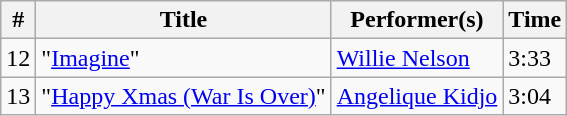<table class="wikitable">
<tr>
<th style="text-align:center;">#</th>
<th style="text-align:center;">Title</th>
<th style="text-align:center;">Performer(s)</th>
<th style="text-align:center;">Time</th>
</tr>
<tr>
<td>12</td>
<td>"<a href='#'>Imagine</a>"</td>
<td><a href='#'>Willie Nelson</a></td>
<td>3:33</td>
</tr>
<tr>
<td>13</td>
<td>"<a href='#'>Happy Xmas (War Is Over)</a>"</td>
<td><a href='#'>Angelique Kidjo</a></td>
<td>3:04</td>
</tr>
</table>
